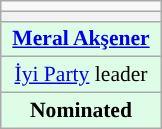<table class="wikitable" style="margin:1em auto; font-size:90%; text-align:center;">
<tr>
<td></td>
</tr>
<tr>
<th style="width:100px; font-size:100%; background:"></th>
</tr>
<tr>
<td style="width:100px; font-size:100%; background:#DEFDE6;"><strong><a href='#'>Meral Akşener</a></strong></td>
</tr>
<tr>
<td style="width:100px; font-size:100%; background:#DEFDE6;"><a href='#'>İyi Party</a> leader</td>
</tr>
<tr>
<td style="width:100px; font-size:100%; background:#DEFDE6;"><strong>Nominated</strong> </td>
</tr>
</table>
